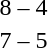<table style="text-align:center">
<tr>
<th width=200></th>
<th width=100></th>
<th width=200></th>
</tr>
<tr>
<td align=right><strong></strong></td>
<td>8 – 4</td>
<td align=left></td>
</tr>
<tr>
<td align=right><strong></strong></td>
<td>7 – 5</td>
<td align=left></td>
</tr>
</table>
